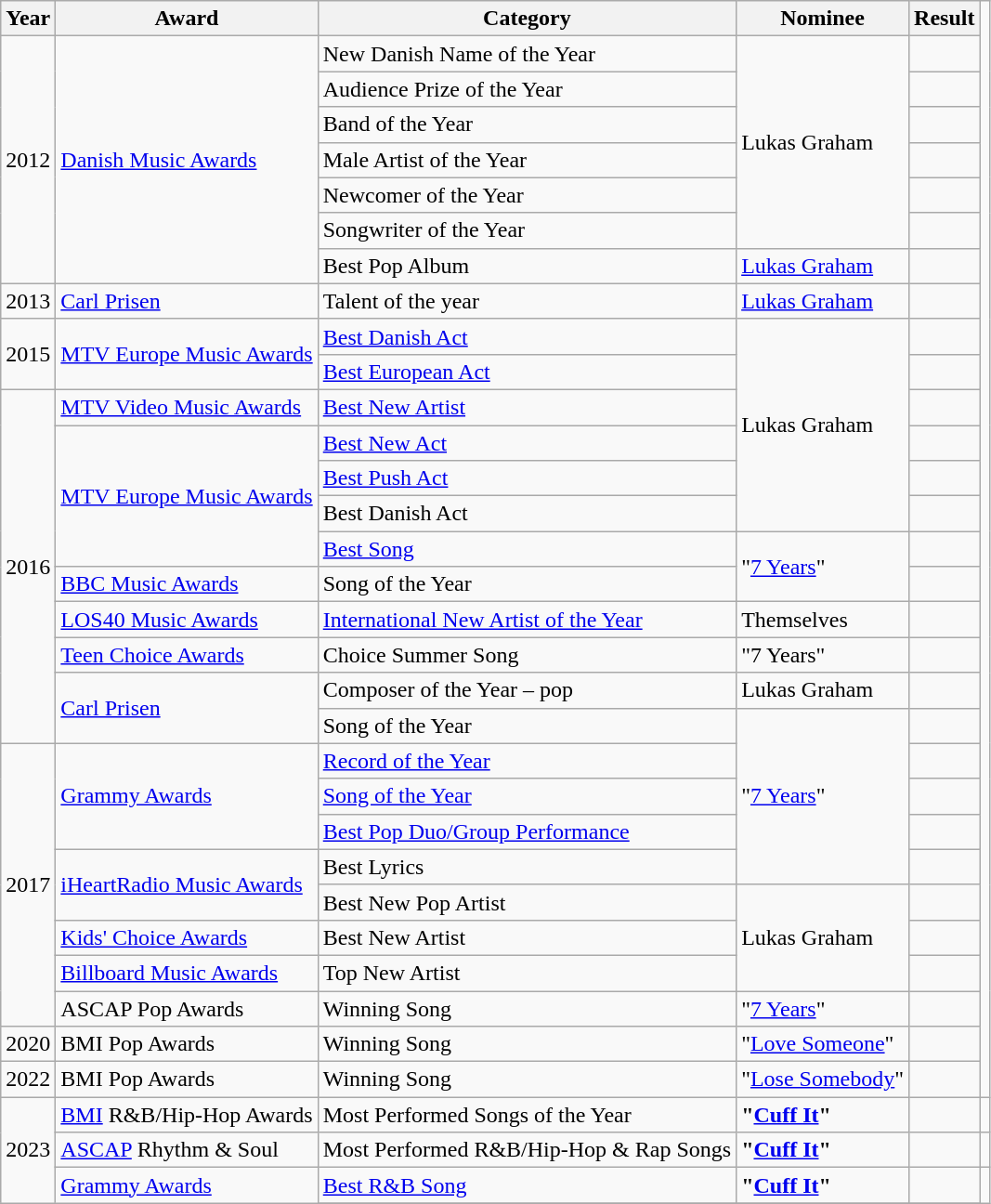<table class="wikitable">
<tr>
<th>Year</th>
<th>Award</th>
<th>Category</th>
<th>Nominee</th>
<th>Result</th>
</tr>
<tr>
<td rowspan="7">2012</td>
<td rowspan="7"><a href='#'>Danish Music Awards</a></td>
<td>New Danish Name of the Year</td>
<td rowspan="6">Lukas Graham</td>
<td></td>
</tr>
<tr>
<td>Audience Prize of the Year</td>
<td></td>
</tr>
<tr>
<td>Band of the Year</td>
<td></td>
</tr>
<tr>
<td>Male Artist of the Year</td>
<td></td>
</tr>
<tr>
<td>Newcomer of the Year</td>
<td></td>
</tr>
<tr>
<td>Songwriter of the Year</td>
<td></td>
</tr>
<tr>
<td>Best Pop Album</td>
<td><a href='#'>Lukas Graham</a></td>
<td></td>
</tr>
<tr>
<td rowspan="1">2013</td>
<td rowspan="1"><a href='#'>Carl Prisen</a></td>
<td>Talent of the year</td>
<td><a href='#'>Lukas Graham</a></td>
<td></td>
</tr>
<tr>
<td rowspan="2">2015</td>
<td rowspan="2"><a href='#'>MTV Europe Music Awards</a></td>
<td><a href='#'>Best Danish Act</a></td>
<td rowspan="6">Lukas Graham</td>
<td></td>
</tr>
<tr>
<td><a href='#'>Best European Act</a></td>
<td></td>
</tr>
<tr>
<td rowspan="10">2016</td>
<td><a href='#'>MTV Video Music Awards</a></td>
<td><a href='#'>Best New Artist</a></td>
<td></td>
</tr>
<tr>
<td rowspan="4"><a href='#'>MTV Europe Music Awards</a></td>
<td><a href='#'>Best New Act</a></td>
<td></td>
</tr>
<tr>
<td><a href='#'>Best Push Act</a></td>
<td></td>
</tr>
<tr>
<td>Best Danish Act</td>
<td></td>
</tr>
<tr>
<td><a href='#'>Best Song</a></td>
<td rowspan="2">"<a href='#'>7 Years</a>"</td>
<td></td>
</tr>
<tr>
<td><a href='#'>BBC Music Awards</a></td>
<td>Song of the Year</td>
<td></td>
</tr>
<tr>
<td><a href='#'>LOS40 Music Awards</a></td>
<td><a href='#'>International New Artist of the Year</a></td>
<td>Themselves</td>
<td></td>
</tr>
<tr>
<td rowspan="1"><a href='#'>Teen Choice Awards</a></td>
<td rowspan="1">Choice Summer Song</td>
<td rowspan="1">"7 Years"</td>
<td></td>
</tr>
<tr>
<td rowspan="2"><a href='#'>Carl Prisen</a></td>
<td>Composer of the Year – pop</td>
<td>Lukas Graham</td>
<td></td>
</tr>
<tr>
<td>Song of the Year</td>
<td rowspan="5">"<a href='#'>7 Years</a>"</td>
<td></td>
</tr>
<tr>
<td rowspan="8">2017</td>
<td rowspan="3"><a href='#'>Grammy Awards</a></td>
<td><a href='#'>Record of the Year</a></td>
<td></td>
</tr>
<tr>
<td><a href='#'>Song of the Year</a></td>
<td></td>
</tr>
<tr>
<td><a href='#'>Best Pop Duo/Group Performance</a></td>
<td></td>
</tr>
<tr>
<td rowspan="2"><a href='#'>iHeartRadio Music Awards</a></td>
<td>Best Lyrics</td>
<td></td>
</tr>
<tr>
<td>Best New Pop Artist</td>
<td rowspan="3">Lukas Graham</td>
<td></td>
</tr>
<tr>
<td><a href='#'>Kids' Choice Awards</a></td>
<td>Best New Artist</td>
<td></td>
</tr>
<tr>
<td><a href='#'>Billboard Music Awards</a></td>
<td>Top New Artist</td>
<td></td>
</tr>
<tr>
<td 2017 ASCAP Pop Awards>ASCAP Pop Awards</td>
<td>Winning Song</td>
<td>"<a href='#'>7 Years</a>"</td>
<td></td>
</tr>
<tr>
<td rowspan="1">2020</td>
<td 2020 BMI Pop Awards>BMI Pop Awards</td>
<td>Winning Song</td>
<td>"<a href='#'>Love Someone</a>"</td>
<td></td>
</tr>
<tr>
<td rowspan="1">2022</td>
<td 2022 BMI Pop Awards>BMI Pop Awards</td>
<td>Winning Song</td>
<td>"<a href='#'>Lose Somebody</a>"</td>
<td></td>
</tr>
<tr>
<td rowspan="8">2023</td>
<td><a href='#'>BMI</a> R&B/Hip-Hop Awards</td>
<td>Most Performed Songs of the Year</td>
<td><strong>"<a href='#'>Cuff It</a>"</strong></td>
<td></td>
<td></td>
</tr>
<tr>
<td><a href='#'>ASCAP</a> Rhythm & Soul</td>
<td>Most Performed R&B/Hip-Hop & Rap Songs</td>
<td><strong>"<a href='#'>Cuff It</a>"</strong></td>
<td></td>
<td align="center"></td>
</tr>
<tr>
<td rowspan="3"><a href='#'>Grammy Awards</a></td>
<td><a href='#'>Best R&B Song</a></td>
<td><strong>"<a href='#'>Cuff It</a>"</strong></td>
<td></td>
</tr>
<tr>
</tr>
</table>
